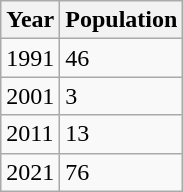<table class="wikitable">
<tr>
<th>Year</th>
<th>Population</th>
</tr>
<tr>
<td>1991</td>
<td>46</td>
</tr>
<tr>
<td>2001</td>
<td>3</td>
</tr>
<tr>
<td>2011</td>
<td>13</td>
</tr>
<tr>
<td>2021</td>
<td>76</td>
</tr>
</table>
